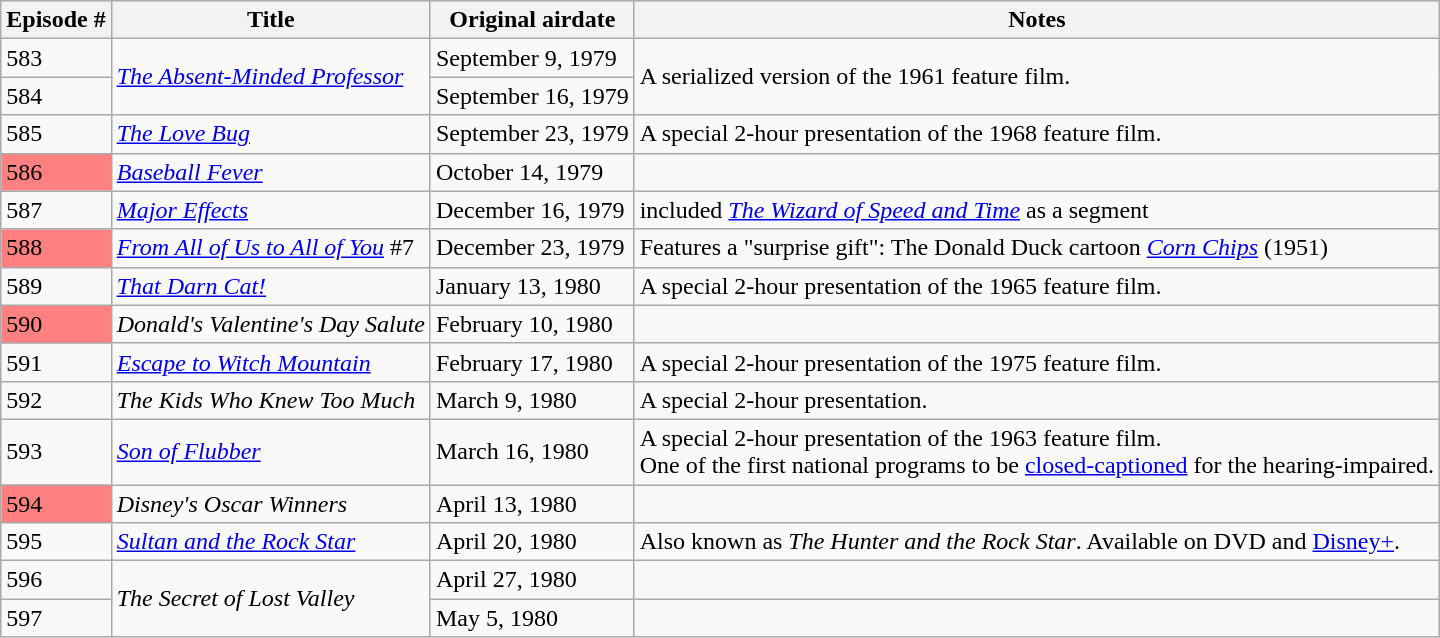<table class="wikitable sortable">
<tr>
<th>Episode #</th>
<th>Title</th>
<th>Original airdate</th>
<th>Notes</th>
</tr>
<tr>
<td>583</td>
<td rowspan="2"><em><a href='#'>The Absent-Minded Professor</a></em></td>
<td>September 9, 1979</td>
<td rowspan="2">A serialized version of the 1961 feature film.</td>
</tr>
<tr>
<td>584</td>
<td>September 16, 1979</td>
</tr>
<tr>
<td>585</td>
<td><em><a href='#'>The Love Bug</a></em></td>
<td>September 23, 1979</td>
<td>A special 2-hour presentation of the 1968 feature film.</td>
</tr>
<tr>
<td style="background:#ff8080;">586</td>
<td><em><a href='#'>Baseball Fever</a></em></td>
<td>October 14, 1979</td>
<td></td>
</tr>
<tr>
<td>587</td>
<td><em><a href='#'>Major Effects</a></em></td>
<td>December 16, 1979</td>
<td>included <em><a href='#'>The Wizard of Speed and Time</a></em> as a segment</td>
</tr>
<tr>
<td style="background:#ff8080;">588</td>
<td><em><a href='#'>From All of Us to All of You</a></em> #7</td>
<td>December 23, 1979</td>
<td>Features a "surprise gift": The Donald Duck cartoon <em><a href='#'>Corn Chips</a></em> (1951)</td>
</tr>
<tr>
<td>589</td>
<td><em><a href='#'>That Darn Cat!</a></em></td>
<td>January 13, 1980</td>
<td>A special 2-hour presentation of the 1965 feature film.</td>
</tr>
<tr>
<td style="background:#ff8080;">590</td>
<td><em>Donald's Valentine's Day Salute</em></td>
<td>February 10, 1980</td>
<td></td>
</tr>
<tr>
<td>591</td>
<td><em><a href='#'>Escape to Witch Mountain</a></em></td>
<td>February 17, 1980</td>
<td>A special 2-hour presentation of the 1975 feature film.</td>
</tr>
<tr>
<td>592</td>
<td><em>The Kids Who Knew Too Much</em></td>
<td>March 9, 1980</td>
<td>A special 2-hour presentation.</td>
</tr>
<tr>
<td>593</td>
<td><em><a href='#'>Son of Flubber</a></em></td>
<td>March 16, 1980</td>
<td>A special 2-hour presentation of the 1963 feature film.<br>One of the first national programs to be <a href='#'>closed-captioned</a> for the hearing-impaired.</td>
</tr>
<tr>
<td style="background:#ff8080;">594</td>
<td><em>Disney's Oscar Winners</em></td>
<td>April 13, 1980</td>
<td></td>
</tr>
<tr>
<td>595</td>
<td><em><a href='#'>Sultan and the Rock Star</a></em></td>
<td>April 20, 1980</td>
<td>Also known as <em>The Hunter and the Rock Star</em>. Available on DVD and <a href='#'>Disney+</a>.</td>
</tr>
<tr>
<td>596</td>
<td rowspan="2"><em>The Secret of Lost Valley</em></td>
<td>April 27, 1980</td>
<td></td>
</tr>
<tr>
<td>597</td>
<td>May 5, 1980</td>
<td></td>
</tr>
</table>
